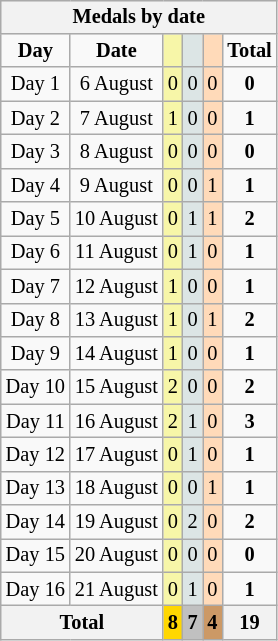<table class=wikitable style="font-size:85%" align="left" valign="top">
<tr bgcolor=efefef>
<th colspan=6>Medals by date</th>
</tr>
<tr align=center>
<td><strong>Day</strong></td>
<td><strong>Date</strong></td>
<td bgcolor=#f7f6a8></td>
<td bgcolor=#dce5e5></td>
<td bgcolor=#ffdab9></td>
<td><strong>Total</strong></td>
</tr>
<tr align=center>
<td>Day 1</td>
<td>6 August</td>
<td bgcolor=F7F6A8>0</td>
<td bgcolor=DCE5E5>0</td>
<td bgcolor=FFDAB9>0</td>
<td><strong>0</strong></td>
</tr>
<tr align=center>
<td>Day 2</td>
<td>7 August</td>
<td bgcolor=F7F6A8>1</td>
<td bgcolor=DCE5E5>0</td>
<td bgcolor=FFDAB9>0</td>
<td><strong>1</strong></td>
</tr>
<tr align=center>
<td>Day 3</td>
<td>8 August</td>
<td bgcolor=F7F6A8>0</td>
<td bgcolor=DCE5E5>0</td>
<td bgcolor=FFDAB9>0</td>
<td><strong>0</strong></td>
</tr>
<tr align=center>
<td>Day 4</td>
<td>9 August</td>
<td bgcolor=F7F6A8>0</td>
<td bgcolor=DCE5E5>0</td>
<td bgcolor=FFDAB9>1</td>
<td><strong>1</strong></td>
</tr>
<tr align=center>
<td>Day 5</td>
<td>10 August</td>
<td bgcolor=F7F6A8>0</td>
<td bgcolor=DCE5E5>1</td>
<td bgcolor=FFDAB9>1</td>
<td><strong>2</strong></td>
</tr>
<tr align=center>
<td>Day 6</td>
<td>11 August</td>
<td bgcolor=F7F6A8>0</td>
<td bgcolor=DCE5E5>1</td>
<td bgcolor=FFDAB9>0</td>
<td><strong>1</strong></td>
</tr>
<tr align=center>
<td>Day 7</td>
<td>12 August</td>
<td bgcolor=F7F6A8>1</td>
<td bgcolor=DCE5E5>0</td>
<td bgcolor=FFDAB9>0</td>
<td><strong>1</strong></td>
</tr>
<tr align=center>
<td>Day 8</td>
<td>13 August</td>
<td bgcolor=F7F6A8>1</td>
<td bgcolor=DCE5E5>0</td>
<td bgcolor=FFDAB9>1</td>
<td><strong>2</strong></td>
</tr>
<tr align=center>
<td>Day 9</td>
<td>14 August</td>
<td bgcolor=F7F6A8>1</td>
<td bgcolor=DCE5E5>0</td>
<td bgcolor=FFDAB9>0</td>
<td><strong>1</strong></td>
</tr>
<tr align=center>
<td>Day 10</td>
<td>15 August</td>
<td bgcolor=F7F6A8>2</td>
<td bgcolor=DCE5E5>0</td>
<td bgcolor=FFDAB9>0</td>
<td><strong>2</strong></td>
</tr>
<tr align=center>
<td>Day 11</td>
<td>16 August</td>
<td bgcolor=F7F6A8>2</td>
<td bgcolor=DCE5E5>1</td>
<td bgcolor=FFDAB9>0</td>
<td><strong>3</strong></td>
</tr>
<tr align=center>
<td>Day 12</td>
<td>17 August</td>
<td bgcolor=F7F6A8>0</td>
<td bgcolor=DCE5E5>1</td>
<td bgcolor=FFDAB9>0</td>
<td><strong>1</strong></td>
</tr>
<tr align=center>
<td>Day 13</td>
<td>18 August</td>
<td bgcolor=F7F6A8>0</td>
<td bgcolor=DCE5E5>0</td>
<td bgcolor=FFDAB9>1</td>
<td><strong>1</strong></td>
</tr>
<tr align=center>
<td>Day 14</td>
<td>19 August</td>
<td bgcolor=F7F6A8>0</td>
<td bgcolor=DCE5E5>2</td>
<td bgcolor=FFDAB9>0</td>
<td><strong>2</strong></td>
</tr>
<tr align=center>
<td>Day 15</td>
<td>20 August</td>
<td bgcolor=F7F6A8>0</td>
<td bgcolor=DCE5E5>0</td>
<td bgcolor=FFDAB9>0</td>
<td><strong>0</strong></td>
</tr>
<tr align=center>
<td>Day 16</td>
<td>21 August</td>
<td bgcolor=F7F6A8>0</td>
<td bgcolor=DCE5E5>1</td>
<td bgcolor=FFDAB9>0</td>
<td><strong>1</strong></td>
</tr>
<tr>
<th colspan=2>Total</th>
<th style="background:gold">8</th>
<th style="background:silver">7</th>
<th style="background:#c96">4</th>
<th>19</th>
</tr>
</table>
